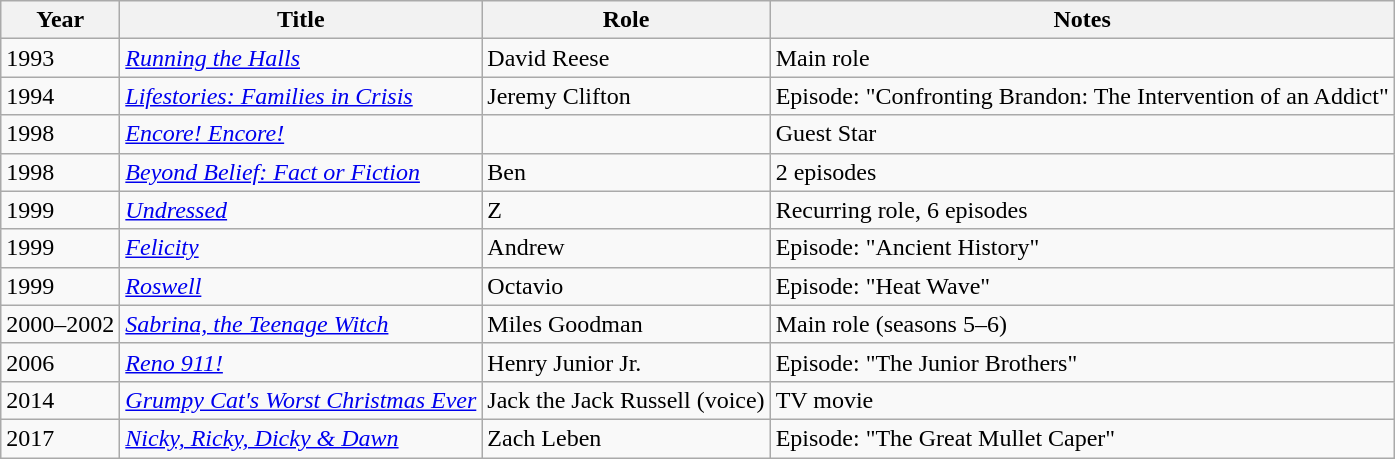<table class="wikitable sortable">
<tr>
<th>Year</th>
<th>Title</th>
<th>Role</th>
<th>Notes</th>
</tr>
<tr>
<td>1993</td>
<td><em><a href='#'>Running the Halls</a></em></td>
<td>David Reese</td>
<td>Main role</td>
</tr>
<tr>
<td>1994</td>
<td><em><a href='#'>Lifestories: Families in Crisis</a></em></td>
<td>Jeremy Clifton</td>
<td>Episode: "Confronting Brandon: The Intervention of an Addict"</td>
</tr>
<tr>
<td>1998</td>
<td><em><a href='#'>Encore! Encore!</a></em></td>
<td></td>
<td>Guest Star</td>
</tr>
<tr>
<td>1998</td>
<td><em><a href='#'>Beyond Belief: Fact or Fiction</a></em></td>
<td>Ben</td>
<td>2 episodes</td>
</tr>
<tr>
<td>1999</td>
<td><em><a href='#'>Undressed</a></em></td>
<td>Z</td>
<td>Recurring role, 6 episodes</td>
</tr>
<tr>
<td>1999</td>
<td><em><a href='#'>Felicity</a></em></td>
<td>Andrew</td>
<td>Episode: "Ancient History"</td>
</tr>
<tr>
<td>1999</td>
<td><em><a href='#'>Roswell</a></em></td>
<td>Octavio</td>
<td>Episode: "Heat Wave"</td>
</tr>
<tr>
<td>2000–2002</td>
<td><em><a href='#'>Sabrina, the Teenage Witch</a></em></td>
<td>Miles Goodman</td>
<td>Main role (seasons 5–6)</td>
</tr>
<tr>
<td>2006</td>
<td><em><a href='#'>Reno 911!</a></em></td>
<td>Henry Junior Jr.</td>
<td>Episode: "The Junior Brothers"</td>
</tr>
<tr>
<td>2014</td>
<td><em><a href='#'>Grumpy Cat's Worst Christmas Ever</a></em></td>
<td>Jack the Jack Russell (voice)</td>
<td>TV movie</td>
</tr>
<tr>
<td>2017</td>
<td><em><a href='#'>Nicky, Ricky, Dicky & Dawn</a></em></td>
<td>Zach Leben</td>
<td>Episode: "The Great Mullet Caper"</td>
</tr>
</table>
